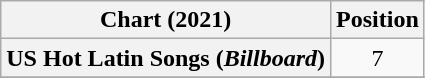<table class="wikitable plainrowheaders" style="text-align:center">
<tr>
<th scope="col">Chart (2021)</th>
<th scope="col">Position</th>
</tr>
<tr>
<th scope="row">US Hot Latin Songs (<em>Billboard</em>)</th>
<td>7</td>
</tr>
<tr>
</tr>
</table>
